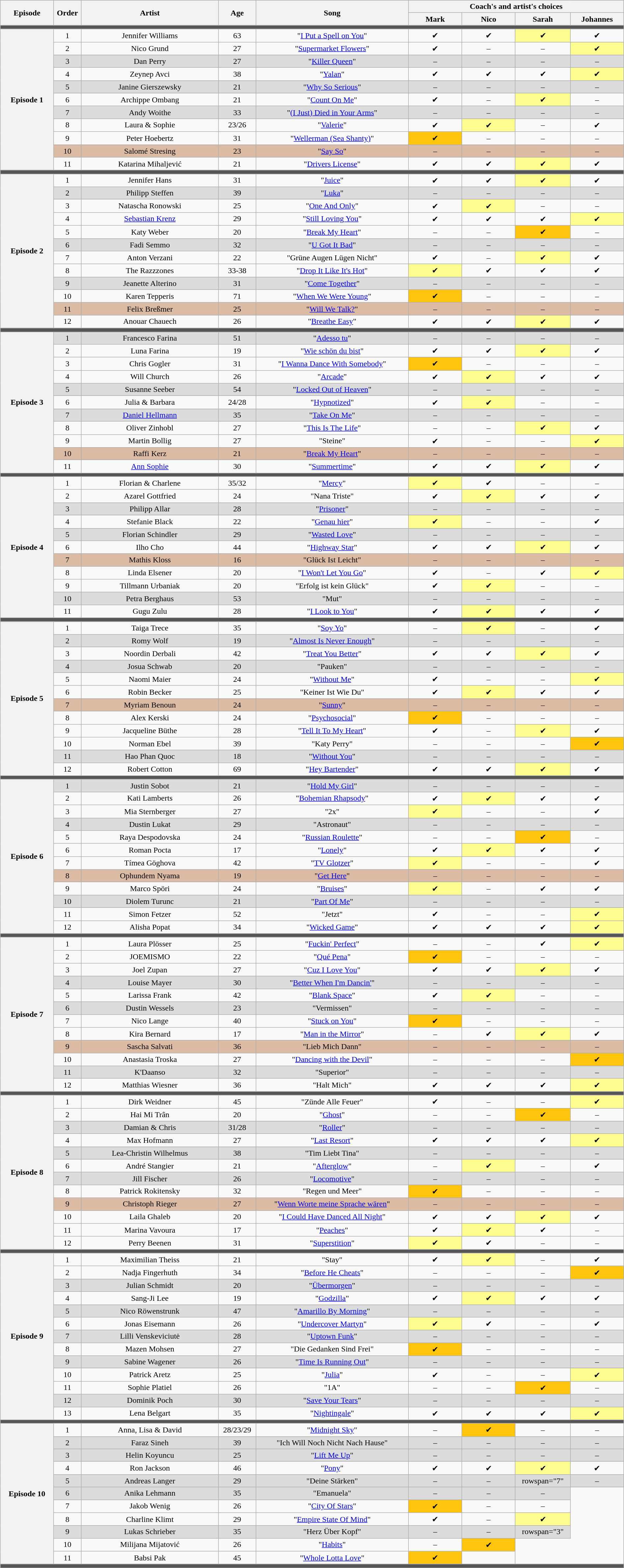<table class="wikitable" style="text-align:center; width:100%">
<tr>
<th rowspan="2" scope="col" style="width:07%">Episode</th>
<th rowspan="2" scope="col" style="width:02%">Order</th>
<th rowspan="2" scope="col" style="width:18%">Artist</th>
<th rowspan="2" scope="col" style="width:04%">Age</th>
<th rowspan="2" scope="col" style="width:20%">Song</th>
<th colspan="4" scope="col" style="width:28%">Coach's and artist's choices</th>
</tr>
<tr>
<th style="width:07%">Mark</th>
<th style="width:07%">Nico</th>
<th style="width:07%">Sarah</th>
<th style="width:07%">Johannes</th>
</tr>
<tr>
<td colspan="12" style="background:#555"></td>
</tr>
<tr>
<th scope="row" rowspan="11">Episode 1<br></th>
<td>1</td>
<td>Jennifer Williams</td>
<td>63</td>
<td>"<a href='#'>I Put a Spell on You</a>"</td>
<td>✔</td>
<td>✔</td>
<td style="background:#fdfc8f">✔</td>
<td>✔</td>
</tr>
<tr>
<td>2</td>
<td>Nico Grund</td>
<td>27</td>
<td>"<a href='#'>Supermarket Flowers</a>"</td>
<td>✔</td>
<td>–</td>
<td>–</td>
<td style="background:#fdfc8f">✔</td>
</tr>
<tr style="background:#dcdcdc">
<td>3</td>
<td>Dan Perry</td>
<td>27</td>
<td>"<a href='#'>Killer Queen</a>"</td>
<td>–</td>
<td>–</td>
<td>–</td>
<td>–</td>
</tr>
<tr>
<td>4</td>
<td>Zeynep Avci</td>
<td>38</td>
<td>"<a href='#'>Yalan</a>"</td>
<td>✔</td>
<td>✔</td>
<td>✔</td>
<td style="background:#fdfc8f">✔</td>
</tr>
<tr style="background:#dcdcdc">
<td>5</td>
<td>Janine Gierszewsky</td>
<td>21</td>
<td>"<a href='#'>Why So Serious</a>"</td>
<td>–</td>
<td>–</td>
<td>–</td>
<td>–</td>
</tr>
<tr>
<td>6</td>
<td>Archippe Ombang</td>
<td>21</td>
<td>"<a href='#'>Count On Me</a>"</td>
<td>✔</td>
<td>–</td>
<td style="background:#fdfc8f">✔</td>
<td>–</td>
</tr>
<tr style="background:#dcdcdc"|>
<td>7</td>
<td>Andy Woithe</td>
<td>33</td>
<td>"<a href='#'>(I Just) Died in Your Arms</a>"</td>
<td>–</td>
<td>–</td>
<td>–</td>
<td>–</td>
</tr>
<tr>
<td>8</td>
<td>Laura & Sophie</td>
<td>23/26</td>
<td>"<a href='#'>Valerie</a>"</td>
<td>✔</td>
<td style="background:#fdfc8f">✔</td>
<td>–</td>
<td>✔</td>
</tr>
<tr>
<td>9</td>
<td>Peter Hoebertz</td>
<td>31</td>
<td>"<a href='#'>Wellerman (Sea Shanty)</a>"</td>
<td style="background:#ffc40c">✔</td>
<td>–</td>
<td>–</td>
<td>–</td>
</tr>
<tr style="background:#dbbba4">
<td>10</td>
<td>Salomé Stresing</td>
<td>23</td>
<td>"<a href='#'>Say So</a>"</td>
<td>–</td>
<td>–</td>
<td>–</td>
<td>–</td>
</tr>
<tr>
<td>11</td>
<td>Katarina Mihaljević</td>
<td>21</td>
<td>"<a href='#'>Drivers License</a>"</td>
<td>✔</td>
<td>✔</td>
<td style="background:#fdfc8f">✔</td>
<td>✔</td>
</tr>
<tr>
<td colspan="10" style="background:#555"></td>
</tr>
<tr>
<th scope="row" rowspan="13">Episode 2<br></th>
</tr>
<tr>
<td>1</td>
<td>Jennifer Hans</td>
<td>31</td>
<td>"<a href='#'>Juice</a>"</td>
<td>✔</td>
<td>✔</td>
<td style="background:#fdfc8f">✔</td>
<td>✔</td>
</tr>
<tr style="background:#dcdcdc">
<td>2</td>
<td>Philipp Steffen</td>
<td>39</td>
<td>"<a href='#'>Luka</a>"</td>
<td>–</td>
<td>–</td>
<td>–</td>
<td>–</td>
</tr>
<tr>
<td>3</td>
<td>Natascha Ronowski</td>
<td>25</td>
<td>"<a href='#'>One And Only</a>"</td>
<td>✔</td>
<td style="background:#fdfc8f">✔</td>
<td>–</td>
<td>–</td>
</tr>
<tr>
<td>4</td>
<td><a href='#'>Sebastian Krenz</a></td>
<td>29</td>
<td>"<a href='#'>Still Loving You</a>"</td>
<td>✔</td>
<td>✔</td>
<td>✔</td>
<td style="background:#fdfc8f">✔</td>
</tr>
<tr>
<td>5</td>
<td>Katy Weber</td>
<td>20</td>
<td>"<a href='#'>Break My Heart</a>"</td>
<td>–</td>
<td>–</td>
<td style="background:#ffc40c">✔</td>
<td>–</td>
</tr>
<tr style="background:#dcdcdc">
<td>6</td>
<td>Fadi Semmo</td>
<td>32</td>
<td>"<a href='#'>U Got It Bad</a>"</td>
<td>–</td>
<td>–</td>
<td>–</td>
<td>–</td>
</tr>
<tr>
<td>7</td>
<td>Anton Verzani</td>
<td>22</td>
<td>"Grüne Augen Lügen Nicht"</td>
<td>✔</td>
<td>–</td>
<td style="background:#fdfc8f">✔</td>
<td>✔</td>
</tr>
<tr>
<td>8</td>
<td>The Razzzones</td>
<td>33-38</td>
<td>"<a href='#'>Drop It Like It's Hot</a>"</td>
<td style="background:#fdfc8f">✔</td>
<td>✔</td>
<td>✔</td>
<td>✔</td>
</tr>
<tr style="background:#dcdcdc">
<td>9</td>
<td>Jeanette Alterino</td>
<td>31</td>
<td>"<a href='#'>Come Together</a>"</td>
<td>–</td>
<td>–</td>
<td>–</td>
<td>–</td>
</tr>
<tr>
<td>10</td>
<td>Karen Tepperis</td>
<td>71</td>
<td>"<a href='#'>When We Were Young</a>"</td>
<td style="background:#ffc40c">✔</td>
<td>–</td>
<td>–</td>
<td>–</td>
</tr>
<tr style="background:#dbbba4">
<td>11</td>
<td>Felix Breßmer</td>
<td>25</td>
<td>"<a href='#'>Will We Talk?</a>"</td>
<td>–</td>
<td>–</td>
<td>–</td>
<td>–</td>
</tr>
<tr>
<td>12</td>
<td>Anouar Chauech</td>
<td>26</td>
<td>"<a href='#'>Breathe Easy</a>"</td>
<td>✔</td>
<td>✔</td>
<td style="background:#fdfc8f">✔</td>
<td>✔</td>
</tr>
<tr>
<td colspan="10" style="background:#555"></td>
</tr>
<tr>
<th scope="row" rowspan="12">Episode 3<br></th>
</tr>
<tr style="background:#dcdcdc">
<td>1</td>
<td>Francesco Farina</td>
<td>51</td>
<td>"<a href='#'>Adesso tu</a>"</td>
<td>–</td>
<td>–</td>
<td>–</td>
<td>–</td>
</tr>
<tr>
<td>2</td>
<td>Luna Farina</td>
<td>19</td>
<td>"<a href='#'>Wie schön du bist</a>"</td>
<td>✔</td>
<td>✔</td>
<td style="background:#fdfc8f">✔</td>
<td>✔</td>
</tr>
<tr>
<td>3</td>
<td>Chris Gogler</td>
<td>31</td>
<td>"<a href='#'>I Wanna Dance With Somebody</a>"</td>
<td style="background:#ffc40c">✔</td>
<td>–</td>
<td>–</td>
<td>–</td>
</tr>
<tr>
<td>4</td>
<td>Will Church</td>
<td>26</td>
<td>"<a href='#'>Arcade</a>"</td>
<td>✔</td>
<td style="background:#fdfc8f">✔</td>
<td>✔</td>
<td>✔</td>
</tr>
<tr style="background:#dcdcdc">
<td>5</td>
<td>Susanne Seeber</td>
<td>54</td>
<td>"<a href='#'>Locked Out of Heaven</a>"</td>
<td>–</td>
<td>–</td>
<td>–</td>
<td>–</td>
</tr>
<tr>
<td>6</td>
<td>Julia & Barbara</td>
<td>24/28</td>
<td>"<a href='#'>Hypnotized</a>"</td>
<td>✔</td>
<td style="background:#fdfc8f">✔</td>
<td>–</td>
<td>–</td>
</tr>
<tr style="background:#dcdcdc">
<td>7</td>
<td><a href='#'>Daniel Hellmann</a></td>
<td>35</td>
<td>"<a href='#'>Take On Me</a>"</td>
<td>–</td>
<td>–</td>
<td>–</td>
<td>–</td>
</tr>
<tr>
<td>8</td>
<td>Oliver Zinhobl</td>
<td>27</td>
<td>"<a href='#'>This Is The Life</a>"</td>
<td>–</td>
<td>–</td>
<td style="background:#fdfc8f">✔</td>
<td>✔</td>
</tr>
<tr>
<td>9</td>
<td>Martin Bollig</td>
<td>27</td>
<td>"Steine"</td>
<td>✔</td>
<td>–</td>
<td>–</td>
<td style="background:#fdfc8f">✔</td>
</tr>
<tr style="background:#dbbba4">
<td>10</td>
<td>Raffi Kerz</td>
<td>21</td>
<td>"<a href='#'>Break My Heart</a>"</td>
<td>–</td>
<td>–</td>
<td>–</td>
<td>–</td>
</tr>
<tr>
<td>11</td>
<td><a href='#'>Ann Sophie</a></td>
<td>30</td>
<td>"<a href='#'>Summertime</a>"</td>
<td>✔</td>
<td>✔</td>
<td style="background:#fdfc8f">✔</td>
<td>✔</td>
</tr>
<tr>
<td colspan="10" style="background:#555"></td>
</tr>
<tr>
<th scope="row" rowspan="12">Episode 4<br></th>
</tr>
<tr>
<td>1</td>
<td>Florian & Charlene</td>
<td>35/32</td>
<td>"<a href='#'>Mercy</a>"</td>
<td style="background:#fdfc8f">✔</td>
<td>✔</td>
<td>–</td>
<td>–</td>
</tr>
<tr>
<td>2</td>
<td>Azarel Gottfried</td>
<td>24</td>
<td>"Nana Triste"</td>
<td>✔</td>
<td style="background:#fdfc8f">✔</td>
<td>✔</td>
<td>✔</td>
</tr>
<tr style="background:#dcdcdc">
<td>3</td>
<td>Philipp Allar</td>
<td>28</td>
<td>"<a href='#'>Prisoner</a>"</td>
<td>–</td>
<td>–</td>
<td>–</td>
<td>–</td>
</tr>
<tr>
<td>4</td>
<td>Stefanie Black</td>
<td>22</td>
<td>"<a href='#'>Genau hier</a>"</td>
<td style="background:#fdfc8f">✔</td>
<td>–</td>
<td>–</td>
<td>✔</td>
</tr>
<tr style="background:#dcdcdc">
<td>5</td>
<td>Florian Schindler</td>
<td>29</td>
<td>"<a href='#'>Wasted Love</a>"</td>
<td>–</td>
<td>–</td>
<td>–</td>
<td>–</td>
</tr>
<tr>
<td>6</td>
<td>Ilho Cho</td>
<td>44</td>
<td>"<a href='#'>Highway Star</a>"</td>
<td>✔</td>
<td>✔</td>
<td style="background:#fdfc8f">✔</td>
<td>✔</td>
</tr>
<tr style="background:#dbbba4">
<td>7</td>
<td>Mathis Kloss</td>
<td>16</td>
<td>"Glück Ist Leicht"</td>
<td>–</td>
<td>–</td>
<td>–</td>
<td>–</td>
</tr>
<tr>
<td>8</td>
<td>Linda Elsener</td>
<td>20</td>
<td>"<a href='#'>I Won't Let You Go</a>"</td>
<td>✔</td>
<td>–</td>
<td>✔</td>
<td style="background:#fdfc8f">✔</td>
</tr>
<tr>
<td>9</td>
<td>Tillmann Urbaniak</td>
<td>20</td>
<td>"Erfolg ist kein Glück"</td>
<td>✔</td>
<td style="background:#fdfc8f">✔</td>
<td>–</td>
<td>–</td>
</tr>
<tr style="background:#dcdcdc">
<td>10</td>
<td>Petra Berghaus</td>
<td>53</td>
<td>"Mut"</td>
<td>–</td>
<td>–</td>
<td>–</td>
<td>–</td>
</tr>
<tr>
<td>11</td>
<td>Gugu Zulu</td>
<td>28</td>
<td>"<a href='#'>I Look to You</a>"</td>
<td>✔</td>
<td style="background:#fdfc8f">✔</td>
<td>✔</td>
<td>✔</td>
</tr>
<tr>
<td colspan="10" style="background:#555"></td>
</tr>
<tr>
<th scope="row" rowspan="12">Episode 5<br></th>
<td>1</td>
<td>Taiga Trece</td>
<td>35</td>
<td>"<a href='#'>Soy Yo</a>"</td>
<td>–</td>
<td style="background:#fdfc8f">✔</td>
<td>–</td>
<td>✔</td>
</tr>
<tr style="background:#dcdcdc">
<td>2</td>
<td>Romy Wolf</td>
<td>19</td>
<td>"<a href='#'>Almost Is Never Enough</a>"</td>
<td>–</td>
<td>–</td>
<td>–</td>
<td>–</td>
</tr>
<tr>
<td>3</td>
<td>Noordin Derbali</td>
<td>42</td>
<td>"<a href='#'>Treat You Better</a>"</td>
<td>✔</td>
<td>✔</td>
<td style="background:#fdfc8f">✔</td>
<td>✔</td>
</tr>
<tr style="background:#dcdcdc">
<td>4</td>
<td>Josua Schwab</td>
<td>20</td>
<td>"Pauken"</td>
<td>–</td>
<td>–</td>
<td>–</td>
<td>–</td>
</tr>
<tr>
<td>5</td>
<td>Naomi Maier</td>
<td>24</td>
<td>"<a href='#'>Without Me</a>"</td>
<td>✔</td>
<td>–</td>
<td>–</td>
<td style="background:#fdfc8f">✔</td>
</tr>
<tr>
<td>6</td>
<td>Robin Becker</td>
<td>25</td>
<td>"Keiner Ist Wie Du"</td>
<td>✔</td>
<td style="background:#fdfc8f">✔</td>
<td>✔</td>
<td>✔</td>
</tr>
<tr style="background:#dbbba4">
<td>7</td>
<td>Myriam Benoun</td>
<td>24</td>
<td>"<a href='#'>Sunny</a>"</td>
<td>–</td>
<td>–</td>
<td>–</td>
<td>–</td>
</tr>
<tr>
<td>8</td>
<td>Alex Kerski</td>
<td>24</td>
<td>"<a href='#'>Psychosocial</a>"</td>
<td style="background:#ffc40c">✔</td>
<td>–</td>
<td>–</td>
<td>–</td>
</tr>
<tr>
<td>9</td>
<td>Jacqueline Büthe</td>
<td>28</td>
<td>"<a href='#'>Tell It To My Heart</a>"</td>
<td>✔</td>
<td>–</td>
<td style="background:#fdfc8f">✔</td>
<td>✔</td>
</tr>
<tr>
<td>10</td>
<td>Norman Ebel</td>
<td>39</td>
<td>"Katy Perry"</td>
<td>–</td>
<td>–</td>
<td>–</td>
<td style="background:#ffc40c">✔</td>
</tr>
<tr style="background:#dcdcdc">
<td>11</td>
<td>Hao Phan Quoc</td>
<td>18</td>
<td>"<a href='#'>Without You</a>"</td>
<td>–</td>
<td>–</td>
<td>–</td>
<td>–</td>
</tr>
<tr>
<td>12</td>
<td>Robert Cotton</td>
<td>69</td>
<td>"<a href='#'>Hey Bartender</a>"</td>
<td>✔</td>
<td>✔</td>
<td style="background:#fdfc8f">✔</td>
<td>✔</td>
</tr>
<tr>
<td colspan="10" style="background:#555"></td>
</tr>
<tr>
<th scope="row" rowspan="13">Episode 6<br></th>
</tr>
<tr style="background:#dcdcdc">
<td>1</td>
<td>Justin Sobot</td>
<td>21</td>
<td>"<a href='#'>Hold My Girl</a>"</td>
<td>–</td>
<td>–</td>
<td>–</td>
<td>–</td>
</tr>
<tr>
<td>2</td>
<td>Kati Lamberts</td>
<td>26</td>
<td>"<a href='#'>Bohemian Rhapsody</a>"</td>
<td>✔</td>
<td style="background:#fdfc8f">✔</td>
<td>✔</td>
<td>✔</td>
</tr>
<tr>
<td>3</td>
<td>Mia Sternberger</td>
<td>27</td>
<td>"2x"</td>
<td style="background:#fdfc8f">✔</td>
<td>–</td>
<td>–</td>
<td>✔</td>
</tr>
<tr style="background:#dcdcdc">
<td>4</td>
<td>Dustin Lukat</td>
<td>29</td>
<td>"Astronaut"</td>
<td>–</td>
<td>–</td>
<td>–</td>
<td>–</td>
</tr>
<tr>
<td>5</td>
<td>Raya Despodovska</td>
<td>24</td>
<td>"<a href='#'>Russian Roulette</a>"</td>
<td>–</td>
<td>–</td>
<td style="background:#ffc40c">✔</td>
<td>–</td>
</tr>
<tr>
<td>6</td>
<td>Roman Pocta</td>
<td>17</td>
<td>"<a href='#'>Lonely</a>"</td>
<td>✔</td>
<td style="background:#fdfc8f">✔</td>
<td>✔</td>
<td>✔</td>
</tr>
<tr>
<td>7</td>
<td>Tímea Göghova</td>
<td>42</td>
<td>"<a href='#'>TV Glotzer</a>"</td>
<td style="background:#fdfc8f">✔</td>
<td>–</td>
<td>–</td>
<td>✔</td>
</tr>
<tr style="background:#dbbba4">
<td>8</td>
<td>Ophundem Nyama</td>
<td>19</td>
<td>"<a href='#'>Get Here</a>"</td>
<td>–</td>
<td>–</td>
<td>–</td>
<td>–</td>
</tr>
<tr>
<td>9</td>
<td>Marco Spöri</td>
<td>24</td>
<td>"<a href='#'>Bruises</a>"</td>
<td style="background:#fdfc8f">✔</td>
<td>–</td>
<td>✔</td>
<td>✔</td>
</tr>
<tr style="background:#dcdcdc">
<td>10</td>
<td>Diolem Turunc</td>
<td>21</td>
<td>"<a href='#'>Part Of Me</a>"</td>
<td>–</td>
<td>–</td>
<td>–</td>
<td>–</td>
</tr>
<tr>
<td>11</td>
<td>Simon Fetzer</td>
<td>52</td>
<td>"Jetzt"</td>
<td>✔</td>
<td>–</td>
<td>–</td>
<td style="background:#fdfc8f">✔</td>
</tr>
<tr>
<td>12</td>
<td>Alisha Popat</td>
<td>34</td>
<td>"<a href='#'>Wicked Game</a>"</td>
<td>✔</td>
<td>✔</td>
<td>✔</td>
<td style="background:#fdfc8f">✔</td>
</tr>
<tr>
<td colspan="10" style="background:#555"></td>
</tr>
<tr>
<th scope="row" rowspan="13">Episode 7<br></th>
</tr>
<tr>
<td>1</td>
<td>Laura Plösser</td>
<td>25</td>
<td>"<a href='#'>Fuckin' Perfect</a>"</td>
<td>–</td>
<td>–</td>
<td>✔</td>
<td style="background:#fdfc8f">✔</td>
</tr>
<tr>
<td>2</td>
<td>JOEMISMO</td>
<td>22</td>
<td>"<a href='#'>Qué Pena</a>"</td>
<td style="background:#ffc40c">✔</td>
<td>–</td>
<td>–</td>
<td>–</td>
</tr>
<tr>
<td>3</td>
<td>Joel Zupan</td>
<td>27</td>
<td>"<a href='#'>Cuz I Love You</a>"</td>
<td>✔</td>
<td>✔</td>
<td style="background:#fdfc8f">✔</td>
<td>✔</td>
</tr>
<tr style="background:#dcdcdc">
<td>4</td>
<td>Louise Mayer</td>
<td>30</td>
<td>"<a href='#'>Better When I'm Dancin'</a>"</td>
<td>–</td>
<td>–</td>
<td>–</td>
<td>–</td>
</tr>
<tr>
<td>5</td>
<td>Larissa Frank</td>
<td>42</td>
<td>"<a href='#'>Blank Space</a>"</td>
<td>✔</td>
<td style="background:#fdfc8f">✔</td>
<td>–</td>
<td>–</td>
</tr>
<tr style="background:#dcdcdc">
<td>6</td>
<td>Dustin Wessels</td>
<td>23</td>
<td>"Vermissen"</td>
<td>–</td>
<td>–</td>
<td>–</td>
<td>–</td>
</tr>
<tr>
<td>7</td>
<td>Nico Lange</td>
<td>40</td>
<td>"<a href='#'>Stuck on You</a>"</td>
<td style="background:#ffc40c">✔</td>
<td>–</td>
<td>–</td>
<td>–</td>
</tr>
<tr>
<td>8</td>
<td>Kira Bernard</td>
<td>17</td>
<td>"<a href='#'>Man in the Mirror</a>"</td>
<td>–</td>
<td>✔</td>
<td style="background:#fdfc8f">✔</td>
<td>✔</td>
</tr>
<tr style="background:#dbbba4">
<td>9</td>
<td>Sascha Salvati</td>
<td>36</td>
<td>"Lieb Mich Dann"</td>
<td>–</td>
<td>–</td>
<td>–</td>
<td>–</td>
</tr>
<tr>
<td>10</td>
<td>Anastasia Troska</td>
<td>27</td>
<td>"<a href='#'>Dancing with the Devil</a>"</td>
<td>–</td>
<td>–</td>
<td>–</td>
<td style="background:#ffc40c">✔</td>
</tr>
<tr style="background:#dcdcdc">
<td>11</td>
<td>K'Daanso</td>
<td>32</td>
<td>"Superior"</td>
<td>–</td>
<td>–</td>
<td>–</td>
<td>–</td>
</tr>
<tr>
<td>12</td>
<td>Matthias Wiesner</td>
<td>36</td>
<td>"Halt Mich"</td>
<td>✔</td>
<td>✔</td>
<td>✔</td>
<td style="background:#fdfc8f">✔</td>
</tr>
<tr>
<td colspan="10" style="background:#555"></td>
</tr>
<tr>
<th scope="row" rowspan="13">Episode 8<br></th>
</tr>
<tr>
<td>1</td>
<td>Dirk Weidner</td>
<td>45</td>
<td>"Zünde Alle Feuer"</td>
<td>✔</td>
<td>–</td>
<td>–</td>
<td style="background:#fdfc8f">✔</td>
</tr>
<tr>
<td>2</td>
<td>Hai Mi Trân</td>
<td>20</td>
<td>"<a href='#'>Ghost</a>"</td>
<td>–</td>
<td>–</td>
<td style="background:#ffc40c">✔</td>
<td>–</td>
</tr>
<tr style="background:#dcdcdc">
<td>3</td>
<td>Damian & Chris</td>
<td>31/28</td>
<td>"<a href='#'>Roller</a>"</td>
<td>–</td>
<td>–</td>
<td>–</td>
<td>–</td>
</tr>
<tr>
<td>4</td>
<td>Max Hofmann</td>
<td>27</td>
<td>"<a href='#'>Last Resort</a>"</td>
<td>✔</td>
<td>✔</td>
<td>✔</td>
<td style="background:#fdfc8f">✔</td>
</tr>
<tr style="background:#dcdcdc">
<td>5</td>
<td>Lea-Christin Wilhelmus</td>
<td>38</td>
<td>"Tim Liebt Tina"</td>
<td>–</td>
<td>–</td>
<td>–</td>
<td>–</td>
</tr>
<tr>
<td>6</td>
<td>André Stangier</td>
<td>21</td>
<td>"<a href='#'>Afterglow</a>"</td>
<td>–</td>
<td style="background:#fdfc8f">✔</td>
<td>–</td>
<td>✔</td>
</tr>
<tr style="background:#dcdcdc">
<td>7</td>
<td>Jill Fischer</td>
<td>26</td>
<td>"<a href='#'>Locomotive</a>"</td>
<td>–</td>
<td>–</td>
<td>–</td>
<td>–</td>
</tr>
<tr>
<td>8</td>
<td>Patrick Rokitensky</td>
<td>32</td>
<td>"Regen und Meer"</td>
<td style="background:#ffc40c">✔</td>
<td>–</td>
<td>–</td>
<td>–</td>
</tr>
<tr style="background:#dbbba4">
<td>9</td>
<td>Christoph Rieger</td>
<td>27</td>
<td>"<a href='#'>Wenn Worte meine Sprache wären</a>"</td>
<td>–</td>
<td>–</td>
<td>–</td>
<td>–</td>
</tr>
<tr>
<td>10</td>
<td>Laila Ghaleb</td>
<td>20</td>
<td>"<a href='#'>I Could Have Danced All Night</a>"</td>
<td>✔</td>
<td>✔</td>
<td style="background:#fdfc8f">✔</td>
<td>✔</td>
</tr>
<tr>
<td>11</td>
<td>Marina Vavoura</td>
<td>17</td>
<td>"<a href='#'>Peaches</a>"</td>
<td>✔</td>
<td style="background:#fdfc8f">✔</td>
<td>✔</td>
<td>–</td>
</tr>
<tr>
<td>12</td>
<td>Perry Beenen</td>
<td>31</td>
<td>"<a href='#'>Superstition</a>"</td>
<td style="background:#fdfc8f">✔</td>
<td>✔</td>
<td>–</td>
<td>–</td>
</tr>
<tr>
<td colspan="13 "style="background:#555"></td>
</tr>
<tr>
<th scope="row" rowspan="14">Episode 9<br></th>
</tr>
<tr>
<td>1</td>
<td>Maximilian Theiss</td>
<td>21</td>
<td>"Stay"</td>
<td>✔</td>
<td style="background:#fdfc8f">✔</td>
<td>–</td>
<td>✔</td>
</tr>
<tr>
<td>2</td>
<td>Nadja Fingerhuth</td>
<td>34</td>
<td>"<a href='#'>Before He Cheats</a>"</td>
<td>–</td>
<td>–</td>
<td>–</td>
<td style="background:#ffc40c">✔</td>
</tr>
<tr style="background:#dcdcdc">
<td>3</td>
<td>Julian Schmidt</td>
<td>20</td>
<td>"<a href='#'>Übermorgen</a>"</td>
<td>–</td>
<td>–</td>
<td>–</td>
<td>–</td>
</tr>
<tr>
<td>4</td>
<td>Sang-Ji Lee</td>
<td>19</td>
<td>"<a href='#'>Godzilla</a>"</td>
<td>✔</td>
<td style="background:#fdfc8f">✔</td>
<td>✔</td>
<td>✔</td>
</tr>
<tr style="background:#dcdcdc">
<td>5</td>
<td>Nico Röwenstrunk</td>
<td>47</td>
<td>"<a href='#'>Amarillo By Morning</a>"</td>
<td>–</td>
<td>–</td>
<td>–</td>
<td>–</td>
</tr>
<tr>
<td>6</td>
<td>Jonas Eisemann</td>
<td>26</td>
<td>"<a href='#'>Undercover Martyn</a>"</td>
<td style="background:#fdfc8f">✔</td>
<td>✔</td>
<td>–</td>
<td>✔</td>
</tr>
<tr style="background:#dcdcdc">
<td>7</td>
<td>Lilli Venskeviciutė</td>
<td>28</td>
<td>"<a href='#'>Uptown Funk</a>"</td>
<td>–</td>
<td>–</td>
<td>–</td>
<td>–</td>
</tr>
<tr>
<td>8</td>
<td>Mazen Mohsen</td>
<td>27</td>
<td>"Die Gedanken Sind Frei"</td>
<td style="background:#ffc40c">✔</td>
<td>–</td>
<td>–</td>
<td>–</td>
</tr>
<tr style="background:#dcdcdc">
<td>9</td>
<td>Sabine Wagener</td>
<td>26</td>
<td>"<a href='#'>Time Is Running Out</a>"</td>
<td>–</td>
<td>–</td>
<td>–</td>
<td>–</td>
</tr>
<tr>
<td>10</td>
<td>Patrick Aretz</td>
<td>25</td>
<td>"<a href='#'>Julia</a>"</td>
<td>✔</td>
<td>–</td>
<td>– </td>
<td style="background:#fdfc8f">✔</td>
</tr>
<tr>
<td>11</td>
<td>Sophie Platiel</td>
<td>26</td>
<td>"1A"</td>
<td>–</td>
<td>–</td>
<td style="background:#ffc40c">✔</td>
<td>–</td>
</tr>
<tr style="background:#dcdcdc">
<td>12</td>
<td>Dominik Poch</td>
<td>30</td>
<td>"<a href='#'>Save Your Tears</a>"</td>
<td>–</td>
<td>–</td>
<td>–</td>
<td>–</td>
</tr>
<tr>
<td>13</td>
<td>Lena Belgart</td>
<td>35</td>
<td>"<a href='#'>Nightingale</a>"</td>
<td>✔</td>
<td>✔</td>
<td>✔</td>
<td style="background:#fdfc8f">✔</td>
</tr>
<tr>
<td colspan="12" style="background:#555"></td>
</tr>
<tr>
<th scope="row" rowspan="12">Episode 10<br></th>
</tr>
<tr>
<td>1</td>
<td>Anna, Lisa & David</td>
<td>28/23/29</td>
<td>"<a href='#'>Midnight Sky</a>"</td>
<td>–</td>
<td style="background:#ffc40c">✔</td>
<td>–</td>
<td>–</td>
</tr>
<tr style="background:#dcdcdc">
<td>2</td>
<td>Faraz Sineh</td>
<td>39</td>
<td>"Ich Will Noch Nicht Nach Hause"</td>
<td>–</td>
<td>–</td>
<td>–</td>
<td>–</td>
</tr>
<tr style="background:#dcdcdc">
<td>3</td>
<td>Helin Koyuncu</td>
<td>25</td>
<td>"<a href='#'>Lift Me Up</a>"</td>
<td>–</td>
<td>–</td>
<td>–</td>
<td>–</td>
</tr>
<tr>
<td>4</td>
<td>Ron Jackson</td>
<td>46</td>
<td>"<a href='#'>Pony</a>"</td>
<td>✔</td>
<td>✔</td>
<td style="background:#fdfc8f">✔</td>
<td>✔</td>
</tr>
<tr style="background:#dcdcdc">
<td>5</td>
<td>Andreas Langer</td>
<td>29</td>
<td>"Deine Stärken"</td>
<td>–</td>
<td>–</td>
<td>rowspan="7" </td>
<td>–</td>
</tr>
<tr style="background:#dcdcdc">
<td>6</td>
<td>Anika Lehmann</td>
<td>35</td>
<td>"Emanuela"</td>
<td>–</td>
<td>–</td>
<td>–</td>
</tr>
<tr>
<td>7</td>
<td>Jakob Wenig</td>
<td>26</td>
<td>"<a href='#'>City Of Stars</a>"</td>
<td style="background:#ffc40c">✔</td>
<td>–</td>
<td>–</td>
</tr>
<tr>
<td>8</td>
<td>Charline Klimt</td>
<td>29</td>
<td>"<a href='#'>Empire State Of Mind</a>"</td>
<td>✔</td>
<td>–</td>
<td style="background:#fdfc8f">✔</td>
</tr>
<tr style="background:#dcdcdc">
<td>9</td>
<td>Lukas Schrieber</td>
<td>35</td>
<td>"Herz Über Kopf"</td>
<td>–</td>
<td>–</td>
<td>rowspan="3" </td>
</tr>
<tr>
<td>10</td>
<td>Milijana Mijatović</td>
<td>26</td>
<td>"<a href='#'>Habits</a>"</td>
<td>–</td>
<td style="background:#ffc40c">✔</td>
</tr>
<tr>
<td>11</td>
<td>Babsi Pak</td>
<td>45</td>
<td>"<a href='#'>Whole Lotta Love</a>"</td>
<td style="background:#ffc40c">✔</td>
<td></td>
</tr>
<tr>
<td colspan="9" style="background:#555"></td>
</tr>
<tr>
</tr>
</table>
